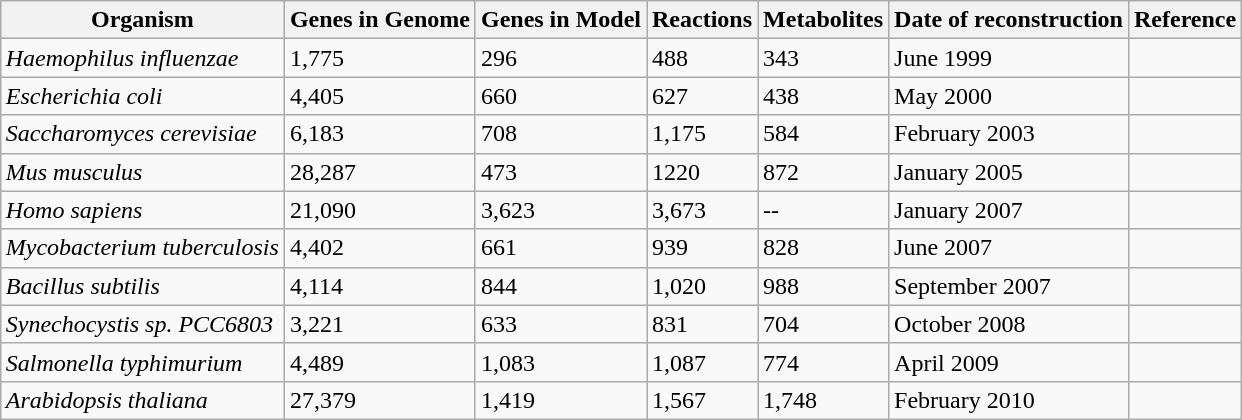<table class="wikitable" style="margin:1em auto 1em auto; style=; margin:1em auto 1em auto;">
<tr>
<th>Organism</th>
<th>Genes in Genome</th>
<th>Genes in Model</th>
<th>Reactions</th>
<th>Metabolites</th>
<th>Date of reconstruction</th>
<th>Reference</th>
</tr>
<tr>
<td><em>Haemophilus influenzae</em></td>
<td>1,775</td>
<td>296</td>
<td>488</td>
<td>343</td>
<td>June 1999</td>
<td></td>
</tr>
<tr>
<td><em>Escherichia coli</em></td>
<td>4,405</td>
<td>660</td>
<td>627</td>
<td>438</td>
<td>May 2000</td>
<td></td>
</tr>
<tr>
<td><em>Saccharomyces cerevisiae</em></td>
<td>6,183</td>
<td>708</td>
<td>1,175</td>
<td>584</td>
<td>February 2003</td>
<td></td>
</tr>
<tr>
<td><em>Mus musculus</em></td>
<td>28,287</td>
<td>473</td>
<td>1220</td>
<td>872</td>
<td>January 2005</td>
<td></td>
</tr>
<tr>
<td><em>Homo sapiens</em></td>
<td>21,090</td>
<td>3,623</td>
<td>3,673</td>
<td>--</td>
<td>January 2007</td>
<td></td>
</tr>
<tr>
<td><em>Mycobacterium tuberculosis</em></td>
<td>4,402</td>
<td>661</td>
<td>939</td>
<td>828</td>
<td>June 2007</td>
<td></td>
</tr>
<tr>
<td><em>Bacillus subtilis</em></td>
<td>4,114</td>
<td>844</td>
<td>1,020</td>
<td>988</td>
<td>September 2007</td>
<td></td>
</tr>
<tr>
<td><em>Synechocystis sp. PCC6803</em></td>
<td>3,221</td>
<td>633</td>
<td>831</td>
<td>704</td>
<td>October 2008</td>
<td></td>
</tr>
<tr>
<td><em>Salmonella typhimurium</em></td>
<td>4,489</td>
<td>1,083</td>
<td>1,087</td>
<td>774</td>
<td>April 2009</td>
<td></td>
</tr>
<tr>
<td><em>Arabidopsis thaliana</em></td>
<td>27,379</td>
<td>1,419</td>
<td>1,567</td>
<td>1,748</td>
<td>February 2010</td>
<td></td>
</tr>
</table>
